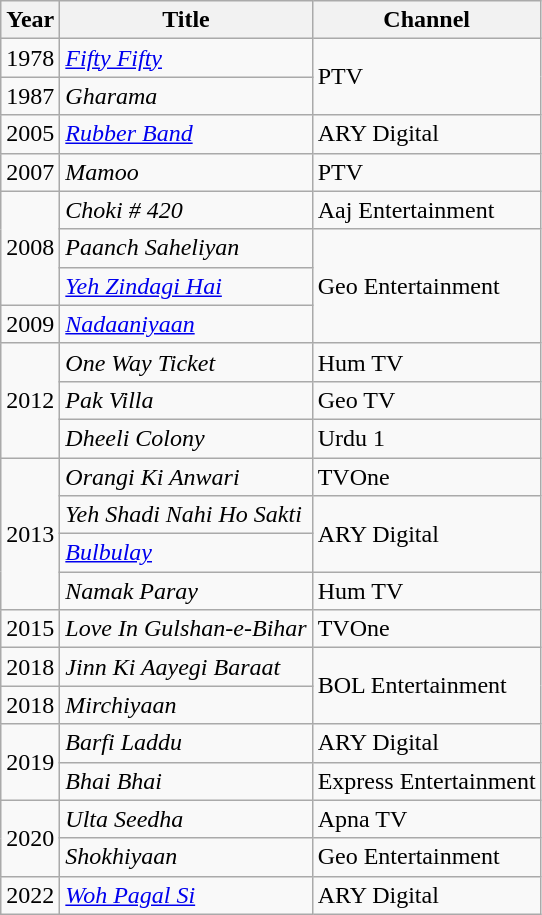<table class="wikitable">
<tr>
<th>Year</th>
<th>Title</th>
<th>Channel</th>
</tr>
<tr>
<td>1978</td>
<td><em><a href='#'>Fifty Fifty</a></em></td>
<td rowspan="2">PTV</td>
</tr>
<tr>
<td>1987</td>
<td><em>Gharama</em></td>
</tr>
<tr>
<td>2005</td>
<td><em><a href='#'>Rubber Band</a></em></td>
<td>ARY Digital</td>
</tr>
<tr>
<td>2007</td>
<td><em>Mamoo</em></td>
<td>PTV</td>
</tr>
<tr>
<td rowspan="3">2008</td>
<td><em>Choki # 420</em></td>
<td>Aaj Entertainment</td>
</tr>
<tr>
<td><em>Paanch Saheliyan</em></td>
<td rowspan="3">Geo Entertainment</td>
</tr>
<tr>
<td><em><a href='#'>Yeh Zindagi Hai</a></em></td>
</tr>
<tr>
<td>2009</td>
<td><em><a href='#'>Nadaaniyaan</a></em></td>
</tr>
<tr>
<td rowspan="3">2012</td>
<td><em>One Way Ticket</em></td>
<td>Hum TV</td>
</tr>
<tr>
<td><em>Pak Villa</em></td>
<td>Geo TV</td>
</tr>
<tr>
<td><em>Dheeli Colony</em></td>
<td>Urdu 1</td>
</tr>
<tr>
<td rowspan="4">2013</td>
<td><em>Orangi Ki Anwari</em></td>
<td>TVOne</td>
</tr>
<tr>
<td><em>Yeh Shadi Nahi Ho Sakti</em></td>
<td rowspan="2">ARY Digital</td>
</tr>
<tr>
<td><em><a href='#'>Bulbulay</a></em></td>
</tr>
<tr>
<td><em>Namak Paray</em></td>
<td>Hum TV</td>
</tr>
<tr>
<td>2015</td>
<td><em>Love In Gulshan-e-Bihar</em></td>
<td>TVOne</td>
</tr>
<tr>
<td>2018</td>
<td><em>Jinn Ki Aayegi Baraat</em></td>
<td rowspan="2">BOL Entertainment</td>
</tr>
<tr>
<td>2018</td>
<td><em>Mirchiyaan</em></td>
</tr>
<tr>
<td rowspan="2">2019</td>
<td><em>Barfi Laddu</em></td>
<td>ARY Digital</td>
</tr>
<tr>
<td><em>Bhai Bhai</em></td>
<td>Express Entertainment</td>
</tr>
<tr>
<td rowspan="2">2020</td>
<td><em>Ulta Seedha</em></td>
<td>Apna TV</td>
</tr>
<tr>
<td><em>Shokhiyaan</em></td>
<td>Geo Entertainment</td>
</tr>
<tr>
<td>2022</td>
<td><em><a href='#'>Woh Pagal Si</a></em></td>
<td>ARY Digital</td>
</tr>
</table>
